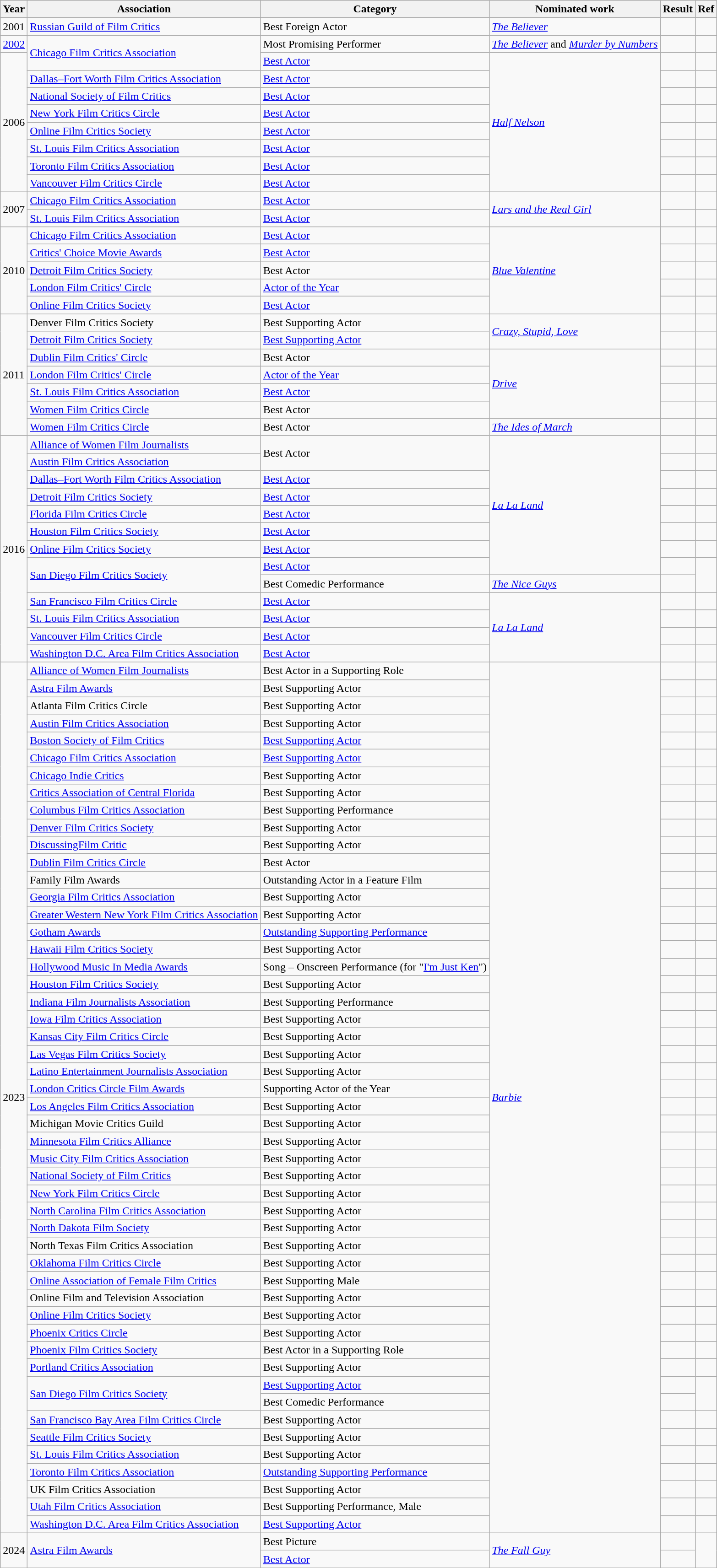<table class= "wikitable sortable">
<tr>
<th>Year</th>
<th>Association</th>
<th>Category</th>
<th>Nominated work</th>
<th>Result</th>
<th>Ref</th>
</tr>
<tr>
<td>2001</td>
<td><a href='#'>Russian Guild of Film Critics</a></td>
<td>Best Foreign Actor</td>
<td><em><a href='#'>The Believer</a></em></td>
<td></td>
<td></td>
</tr>
<tr>
<td><a href='#'>2002</a></td>
<td rowspan="2"><a href='#'>Chicago Film Critics Association</a></td>
<td>Most Promising Performer</td>
<td><em><a href='#'>The Believer</a></em> and <em><a href='#'>Murder by Numbers</a></em></td>
<td></td>
<td></td>
</tr>
<tr>
<td rowspan="8">2006</td>
<td><a href='#'>Best Actor</a></td>
<td rowspan="8"><em><a href='#'>Half Nelson</a></em></td>
<td></td>
<td></td>
</tr>
<tr>
<td><a href='#'>Dallas–Fort Worth Film Critics Association</a></td>
<td><a href='#'>Best Actor</a></td>
<td></td>
<td></td>
</tr>
<tr>
<td><a href='#'>National Society of Film Critics</a></td>
<td><a href='#'>Best Actor</a></td>
<td></td>
<td></td>
</tr>
<tr>
<td><a href='#'>New York Film Critics Circle</a></td>
<td><a href='#'>Best Actor</a></td>
<td></td>
<td></td>
</tr>
<tr>
<td><a href='#'>Online Film Critics Society</a></td>
<td><a href='#'>Best Actor</a></td>
<td></td>
<td></td>
</tr>
<tr>
<td><a href='#'>St. Louis Film Critics Association</a></td>
<td><a href='#'>Best Actor</a></td>
<td></td>
<td></td>
</tr>
<tr>
<td><a href='#'>Toronto Film Critics Association</a></td>
<td><a href='#'>Best Actor</a></td>
<td></td>
<td></td>
</tr>
<tr>
<td><a href='#'>Vancouver Film Critics Circle</a></td>
<td><a href='#'>Best Actor</a></td>
<td></td>
<td></td>
</tr>
<tr>
<td rowspan="2">2007</td>
<td><a href='#'>Chicago Film Critics Association</a></td>
<td><a href='#'>Best Actor</a></td>
<td rowspan="2"><em><a href='#'>Lars and the Real Girl</a></em></td>
<td></td>
<td></td>
</tr>
<tr>
<td><a href='#'>St. Louis Film Critics Association</a></td>
<td><a href='#'>Best Actor</a></td>
<td></td>
<td></td>
</tr>
<tr>
<td rowspan="5">2010</td>
<td><a href='#'>Chicago Film Critics Association</a></td>
<td><a href='#'>Best Actor</a></td>
<td rowspan="5"><em><a href='#'>Blue Valentine</a></em></td>
<td></td>
<td></td>
</tr>
<tr>
<td><a href='#'>Critics' Choice Movie Awards</a></td>
<td><a href='#'>Best Actor</a></td>
<td></td>
<td></td>
</tr>
<tr>
<td><a href='#'>Detroit Film Critics Society</a></td>
<td>Best Actor</td>
<td></td>
<td></td>
</tr>
<tr>
<td><a href='#'>London Film Critics' Circle</a></td>
<td><a href='#'>Actor of the Year</a></td>
<td></td>
<td></td>
</tr>
<tr>
<td><a href='#'>Online Film Critics Society</a></td>
<td><a href='#'>Best Actor</a></td>
<td></td>
<td></td>
</tr>
<tr>
<td rowspan="7">2011</td>
<td>Denver Film Critics Society</td>
<td>Best Supporting Actor</td>
<td rowspan="2"><em><a href='#'>Crazy, Stupid, Love</a></em></td>
<td></td>
<td></td>
</tr>
<tr>
<td><a href='#'>Detroit Film Critics Society</a></td>
<td><a href='#'>Best Supporting Actor</a></td>
<td></td>
<td></td>
</tr>
<tr>
<td><a href='#'>Dublin Film Critics' Circle</a></td>
<td>Best Actor</td>
<td rowspan="4"><em><a href='#'>Drive</a></em></td>
<td></td>
<td></td>
</tr>
<tr>
<td><a href='#'>London Film Critics' Circle</a></td>
<td><a href='#'>Actor of the Year</a></td>
<td></td>
<td></td>
</tr>
<tr>
<td><a href='#'>St. Louis Film Critics Association</a></td>
<td><a href='#'>Best Actor</a></td>
<td></td>
<td></td>
</tr>
<tr>
<td><a href='#'>Women Film Critics Circle</a></td>
<td>Best Actor</td>
<td></td>
<td></td>
</tr>
<tr>
<td><a href='#'>Women Film Critics Circle</a></td>
<td>Best Actor</td>
<td><em><a href='#'>The Ides of March</a></em></td>
<td></td>
<td></td>
</tr>
<tr>
<td rowspan="13">2016</td>
<td><a href='#'>Alliance of Women Film Journalists</a></td>
<td rowspan="2">Best Actor</td>
<td rowspan="8"><em><a href='#'>La La Land</a></em></td>
<td></td>
<td></td>
</tr>
<tr>
<td><a href='#'>Austin Film Critics Association</a></td>
<td></td>
<td></td>
</tr>
<tr>
<td><a href='#'>Dallas–Fort Worth Film Critics Association</a></td>
<td><a href='#'>Best Actor</a></td>
<td></td>
<td></td>
</tr>
<tr>
<td><a href='#'>Detroit Film Critics Society</a></td>
<td><a href='#'>Best Actor</a></td>
<td></td>
<td></td>
</tr>
<tr>
<td><a href='#'>Florida Film Critics Circle</a></td>
<td><a href='#'>Best Actor</a></td>
<td></td>
<td></td>
</tr>
<tr>
<td><a href='#'>Houston Film Critics Society</a></td>
<td><a href='#'>Best Actor</a></td>
<td></td>
<td></td>
</tr>
<tr>
<td><a href='#'>Online Film Critics Society</a></td>
<td><a href='#'>Best Actor</a></td>
<td></td>
<td></td>
</tr>
<tr>
<td rowspan="2"><a href='#'>San Diego Film Critics Society</a></td>
<td><a href='#'>Best Actor</a></td>
<td></td>
<td rowspan="2"></td>
</tr>
<tr>
<td>Best Comedic Performance</td>
<td><em><a href='#'>The Nice Guys</a></em></td>
<td></td>
</tr>
<tr>
<td><a href='#'>San Francisco Film Critics Circle</a></td>
<td><a href='#'>Best Actor</a></td>
<td rowspan="4"><em><a href='#'>La La Land</a></em></td>
<td></td>
<td></td>
</tr>
<tr>
<td><a href='#'>St. Louis Film Critics Association</a></td>
<td><a href='#'>Best Actor</a></td>
<td></td>
<td></td>
</tr>
<tr>
<td><a href='#'>Vancouver Film Critics Circle</a></td>
<td><a href='#'>Best Actor</a></td>
<td></td>
<td></td>
</tr>
<tr>
<td><a href='#'>Washington D.C. Area Film Critics Association</a></td>
<td><a href='#'>Best Actor</a></td>
<td></td>
<td></td>
</tr>
<tr>
<td rowspan="50">2023</td>
<td><a href='#'>Alliance of Women Film Journalists</a></td>
<td>Best Actor in a Supporting Role</td>
<td rowspan="50"><em><a href='#'>Barbie</a></em></td>
<td></td>
<td></td>
</tr>
<tr>
<td><a href='#'>Astra Film Awards</a></td>
<td>Best Supporting Actor</td>
<td></td>
<td></td>
</tr>
<tr>
<td>Atlanta Film Critics Circle</td>
<td>Best Supporting Actor</td>
<td></td>
<td></td>
</tr>
<tr>
<td><a href='#'>Austin Film Critics Association</a></td>
<td>Best Supporting Actor</td>
<td></td>
<td></td>
</tr>
<tr>
<td><a href='#'>Boston Society of Film Critics</a></td>
<td><a href='#'>Best Supporting Actor</a></td>
<td></td>
<td></td>
</tr>
<tr>
<td><a href='#'>Chicago Film Critics Association</a></td>
<td><a href='#'>Best Supporting Actor</a></td>
<td></td>
<td></td>
</tr>
<tr>
<td><a href='#'>Chicago Indie Critics</a></td>
<td>Best Supporting Actor</td>
<td></td>
<td></td>
</tr>
<tr>
<td><a href='#'>Critics Association of Central Florida</a></td>
<td>Best Supporting Actor</td>
<td></td>
<td></td>
</tr>
<tr>
<td><a href='#'>Columbus Film Critics Association</a></td>
<td>Best Supporting Performance</td>
<td></td>
<td></td>
</tr>
<tr>
<td><a href='#'>Denver Film Critics Society</a></td>
<td>Best Supporting Actor</td>
<td></td>
<td></td>
</tr>
<tr>
<td><a href='#'>DiscussingFilm Critic</a></td>
<td>Best Supporting Actor</td>
<td></td>
<td></td>
</tr>
<tr>
<td><a href='#'>Dublin Film Critics Circle</a></td>
<td>Best Actor</td>
<td></td>
<td></td>
</tr>
<tr>
<td>Family Film Awards</td>
<td>Outstanding Actor in a Feature Film</td>
<td></td>
<td></td>
</tr>
<tr>
<td><a href='#'>Georgia Film Critics Association</a></td>
<td>Best Supporting Actor</td>
<td></td>
<td></td>
</tr>
<tr>
<td><a href='#'>Greater Western New York Film Critics Association</a></td>
<td>Best Supporting Actor</td>
<td></td>
<td></td>
</tr>
<tr>
<td><a href='#'>Gotham Awards</a></td>
<td><a href='#'>Outstanding Supporting Performance</a></td>
<td></td>
<td></td>
</tr>
<tr>
<td><a href='#'>Hawaii Film Critics Society</a></td>
<td>Best Supporting Actor</td>
<td></td>
<td></td>
</tr>
<tr>
<td><a href='#'>Hollywood Music In Media Awards</a></td>
<td>Song – Onscreen Performance (for "<a href='#'>I'm Just Ken</a>")</td>
<td></td>
<td></td>
</tr>
<tr>
<td><a href='#'>Houston Film Critics Society</a></td>
<td>Best Supporting Actor</td>
<td></td>
<td></td>
</tr>
<tr>
<td><a href='#'>Indiana Film Journalists Association</a></td>
<td>Best Supporting Performance</td>
<td></td>
<td></td>
</tr>
<tr>
<td><a href='#'>Iowa Film Critics Association</a></td>
<td>Best Supporting Actor</td>
<td></td>
<td></td>
</tr>
<tr>
<td><a href='#'>Kansas City Film Critics Circle</a></td>
<td>Best Supporting Actor</td>
<td></td>
<td></td>
</tr>
<tr>
<td><a href='#'>Las Vegas Film Critics Society</a></td>
<td>Best Supporting Actor</td>
<td></td>
<td></td>
</tr>
<tr>
<td><a href='#'>Latino Entertainment Journalists Association</a></td>
<td>Best Supporting Actor</td>
<td></td>
<td></td>
</tr>
<tr>
<td><a href='#'>London Critics Circle Film Awards</a></td>
<td>Supporting Actor of the Year</td>
<td></td>
<td></td>
</tr>
<tr>
<td><a href='#'>Los Angeles Film Critics Association</a></td>
<td>Best Supporting Actor</td>
<td></td>
<td></td>
</tr>
<tr>
<td>Michigan Movie Critics Guild</td>
<td>Best Supporting Actor</td>
<td></td>
<td></td>
</tr>
<tr>
<td><a href='#'>Minnesota Film Critics Alliance</a></td>
<td>Best Supporting Actor</td>
<td></td>
<td></td>
</tr>
<tr>
<td><a href='#'>Music City Film Critics Association</a></td>
<td>Best Supporting Actor</td>
<td></td>
<td></td>
</tr>
<tr>
<td><a href='#'>National Society of Film Critics</a></td>
<td>Best Supporting Actor</td>
<td></td>
<td></td>
</tr>
<tr>
<td><a href='#'>New York Film Critics Circle</a></td>
<td>Best Supporting Actor</td>
<td></td>
<td></td>
</tr>
<tr>
<td><a href='#'>North Carolina Film Critics Association</a></td>
<td>Best Supporting Actor</td>
<td></td>
<td></td>
</tr>
<tr>
<td><a href='#'>North Dakota Film Society</a></td>
<td>Best Supporting Actor</td>
<td></td>
<td></td>
</tr>
<tr>
<td>North Texas Film Critics Association</td>
<td>Best Supporting Actor</td>
<td></td>
<td></td>
</tr>
<tr>
<td><a href='#'>Oklahoma Film Critics Circle</a></td>
<td>Best Supporting Actor</td>
<td></td>
<td></td>
</tr>
<tr>
<td><a href='#'>Online Association of Female Film Critics</a></td>
<td>Best Supporting Male</td>
<td></td>
<td></td>
</tr>
<tr>
<td>Online Film and Television Association</td>
<td>Best Supporting Actor</td>
<td></td>
<td></td>
</tr>
<tr>
<td><a href='#'>Online Film Critics Society</a></td>
<td>Best Supporting Actor</td>
<td></td>
<td></td>
</tr>
<tr>
<td><a href='#'>Phoenix Critics Circle</a></td>
<td>Best Supporting Actor</td>
<td></td>
<td></td>
</tr>
<tr>
<td><a href='#'>Phoenix Film Critics Society</a></td>
<td>Best Actor in a Supporting Role</td>
<td></td>
<td></td>
</tr>
<tr>
<td><a href='#'>Portland Critics Association</a></td>
<td>Best Supporting Actor</td>
<td></td>
<td></td>
</tr>
<tr>
<td rowspan="2"><a href='#'>San Diego Film Critics Society</a></td>
<td><a href='#'>Best Supporting Actor</a></td>
<td></td>
<td rowspan="2"></td>
</tr>
<tr>
<td>Best Comedic Performance</td>
<td></td>
</tr>
<tr>
<td><a href='#'>San Francisco Bay Area Film Critics Circle</a></td>
<td>Best Supporting Actor</td>
<td></td>
<td></td>
</tr>
<tr>
<td><a href='#'>Seattle Film Critics Society</a></td>
<td>Best Supporting Actor</td>
<td></td>
<td></td>
</tr>
<tr>
<td><a href='#'>St. Louis Film Critics Association</a></td>
<td>Best Supporting Actor</td>
<td></td>
<td></td>
</tr>
<tr>
<td><a href='#'>Toronto Film Critics Association</a></td>
<td><a href='#'>Outstanding Supporting Performance</a></td>
<td></td>
<td></td>
</tr>
<tr>
<td>UK Film Critics Association</td>
<td>Best Supporting Actor</td>
<td></td>
<td></td>
</tr>
<tr>
<td><a href='#'>Utah Film Critics Association</a></td>
<td>Best Supporting Performance, Male</td>
<td></td>
<td></td>
</tr>
<tr>
<td><a href='#'>Washington D.C. Area Film Critics Association</a></td>
<td><a href='#'>Best Supporting Actor</a></td>
<td></td>
<td></td>
</tr>
<tr>
<td rowspan=2>2024</td>
<td rowspan=2><a href='#'>Astra Film Awards</a></td>
<td>Best Picture</td>
<td rowspan=2><em><a href='#'>The Fall Guy</a></em></td>
<td></td>
<td rowspan=2></td>
</tr>
<tr>
<td><a href='#'>Best Actor</a></td>
<td></td>
</tr>
</table>
